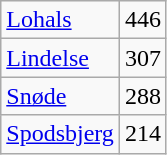<table class="wikitable" style="float:left; margin-right:1em">
<tr>
<td><a href='#'>Lohals</a></td>
<td align="center">446</td>
</tr>
<tr>
<td><a href='#'>Lindelse</a></td>
<td align="center">307</td>
</tr>
<tr>
<td><a href='#'>Snøde</a></td>
<td align="center">288</td>
</tr>
<tr>
<td><a href='#'>Spodsbjerg</a></td>
<td align="center">214</td>
</tr>
</table>
